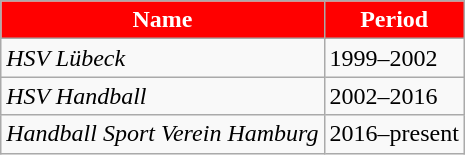<table class="wikitable" style="text-align: left">
<tr>
<th style="color:white; background:#FF0000">Name</th>
<th style="color:white; background:#FF0000">Period</th>
</tr>
<tr>
<td align=left><em>HSV Lübeck</em></td>
<td>1999–2002</td>
</tr>
<tr>
<td align=left><em>HSV Handball</em></td>
<td>2002–2016</td>
</tr>
<tr>
<td align=left><em>Handball Sport Verein Hamburg</em></td>
<td>2016–present</td>
</tr>
</table>
